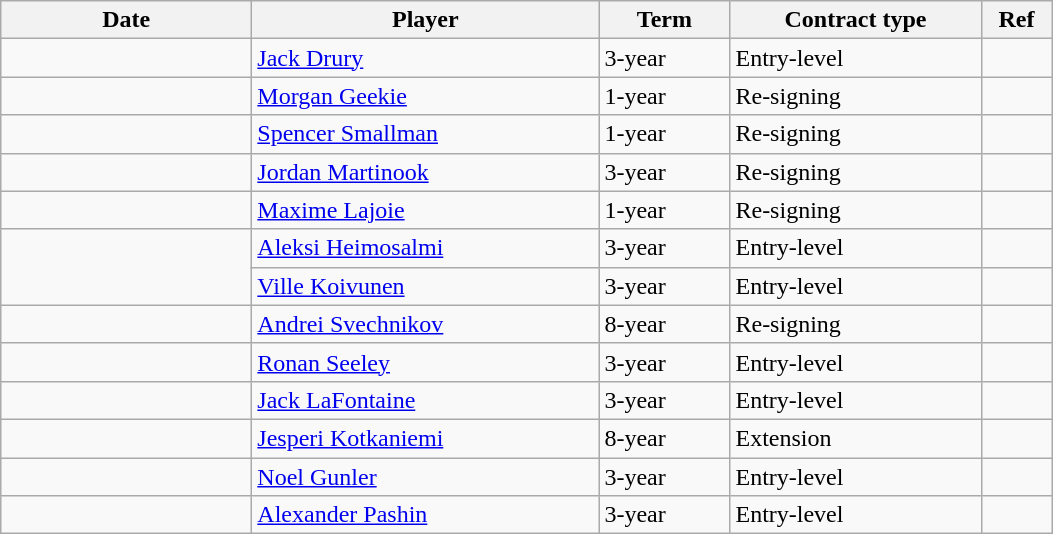<table class="wikitable">
<tr>
<th style="width: 10em;">Date</th>
<th style="width: 14em;">Player</th>
<th style="width: 5em;">Term</th>
<th style="width: 10em;">Contract type</th>
<th style="width: 2.5em;">Ref</th>
</tr>
<tr>
<td></td>
<td><a href='#'>Jack Drury</a></td>
<td>3-year</td>
<td>Entry-level</td>
<td></td>
</tr>
<tr>
<td></td>
<td><a href='#'>Morgan Geekie</a></td>
<td>1-year</td>
<td>Re-signing</td>
<td></td>
</tr>
<tr>
<td></td>
<td><a href='#'>Spencer Smallman</a></td>
<td>1-year</td>
<td>Re-signing</td>
<td></td>
</tr>
<tr>
<td></td>
<td><a href='#'>Jordan Martinook</a></td>
<td>3-year</td>
<td>Re-signing</td>
<td></td>
</tr>
<tr>
<td></td>
<td><a href='#'>Maxime Lajoie</a></td>
<td>1-year</td>
<td>Re-signing</td>
<td></td>
</tr>
<tr>
<td rowspan=2></td>
<td><a href='#'>Aleksi Heimosalmi</a></td>
<td>3-year</td>
<td>Entry-level</td>
<td></td>
</tr>
<tr>
<td><a href='#'>Ville Koivunen</a></td>
<td>3-year</td>
<td>Entry-level</td>
<td></td>
</tr>
<tr>
<td></td>
<td><a href='#'>Andrei Svechnikov</a></td>
<td>8-year</td>
<td>Re-signing</td>
<td></td>
</tr>
<tr>
<td></td>
<td><a href='#'>Ronan Seeley</a></td>
<td>3-year</td>
<td>Entry-level</td>
<td></td>
</tr>
<tr>
<td></td>
<td><a href='#'>Jack LaFontaine</a></td>
<td>3-year</td>
<td>Entry-level</td>
<td></td>
</tr>
<tr>
<td></td>
<td><a href='#'>Jesperi Kotkaniemi</a></td>
<td>8-year</td>
<td>Extension</td>
<td></td>
</tr>
<tr>
<td></td>
<td><a href='#'>Noel Gunler</a></td>
<td>3-year</td>
<td>Entry-level</td>
<td></td>
</tr>
<tr>
<td></td>
<td><a href='#'>Alexander Pashin</a></td>
<td>3-year</td>
<td>Entry-level</td>
<td></td>
</tr>
</table>
